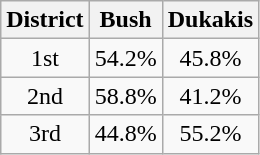<table class="wikitable sortable" - style="text-align:center;">
<tr>
<th>District</th>
<th>Bush</th>
<th>Dukakis</th>
</tr>
<tr>
<td>1st</td>
<td>54.2%</td>
<td>45.8%</td>
</tr>
<tr>
<td>2nd</td>
<td>58.8%</td>
<td>41.2%</td>
</tr>
<tr>
<td>3rd</td>
<td>44.8%</td>
<td>55.2%</td>
</tr>
</table>
